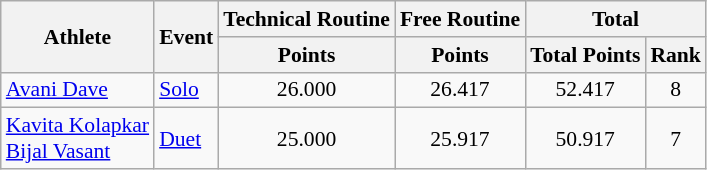<table class=wikitable style="font-size:90%">
<tr>
<th rowspan="2">Athlete</th>
<th rowspan="2">Event</th>
<th>Technical Routine</th>
<th>Free Routine</th>
<th colspan="2">Total</th>
</tr>
<tr>
<th>Points</th>
<th>Points</th>
<th>Total Points</th>
<th>Rank</th>
</tr>
<tr align=center>
<td align=left><a href='#'>Avani Dave</a></td>
<td align=left><a href='#'>Solo</a></td>
<td>26.000</td>
<td>26.417</td>
<td>52.417</td>
<td>8</td>
</tr>
<tr align=center>
<td align=left><a href='#'>Kavita Kolapkar</a><br><a href='#'>Bijal Vasant</a></td>
<td align=left><a href='#'>Duet</a></td>
<td>25.000</td>
<td>25.917</td>
<td>50.917</td>
<td>7</td>
</tr>
</table>
